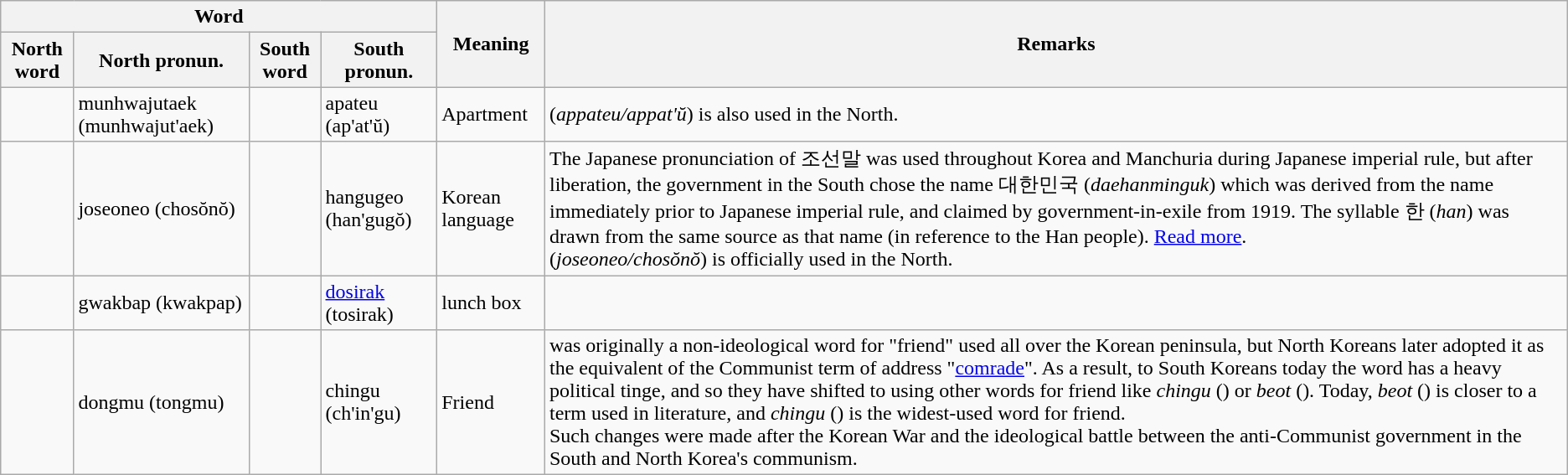<table class="wikitable">
<tr>
<th colspan="4">Word</th>
<th rowspan="2">Meaning</th>
<th rowspan="2">Remarks</th>
</tr>
<tr>
<th>North word</th>
<th>North pronun.</th>
<th>South word</th>
<th>South pronun.</th>
</tr>
<tr>
<td></td>
<td>munhwajutaek (munhwajut'aek)</td>
<td></td>
<td>apateu (ap'at'ŭ)</td>
<td>Apartment</td>
<td> (<em>appateu/appat'ŭ</em>) is also used in the North.</td>
</tr>
<tr>
<td></td>
<td>joseoneo (chosŏnŏ)</td>
<td></td>
<td>hangugeo (han'gugŏ)</td>
<td>Korean language</td>
<td>The Japanese pronunciation of 조선말 was used throughout Korea and Manchuria during Japanese imperial rule, but after liberation, the government in the South chose the name 대한민국 (<em>daehanminguk</em>) which was derived from the name immediately prior to Japanese imperial rule, and claimed by government-in-exile from 1919. The syllable 한 (<em>han</em>) was drawn from the same source as that name (in reference to the Han people). <a href='#'>Read more</a>.<br> (<em>joseoneo/chosŏnŏ</em>) is officially used in the North.</td>
</tr>
<tr>
<td></td>
<td>gwakbap (kwakpap)</td>
<td></td>
<td><a href='#'>dosirak</a> (tosirak)</td>
<td>lunch box</td>
<td></td>
</tr>
<tr>
<td></td>
<td>dongmu (tongmu)</td>
<td></td>
<td>chingu (ch'in'gu)</td>
<td>Friend</td>
<td> was originally a non-ideological word for "friend" used all over the Korean peninsula, but North Koreans later adopted it as the equivalent of the Communist term of address "<a href='#'>comrade</a>". As a result, to South Koreans today the word has a heavy political tinge, and so they have shifted to using other words for friend like <em>chingu</em> () or <em>beot</em> (). Today, <em>beot</em> () is closer to a term used in literature, and <em>chingu</em> () is the widest-used word for friend.<br>Such changes were made after the Korean War and the ideological battle between the anti-Communist government in the South and North Korea's communism.</td>
</tr>
</table>
